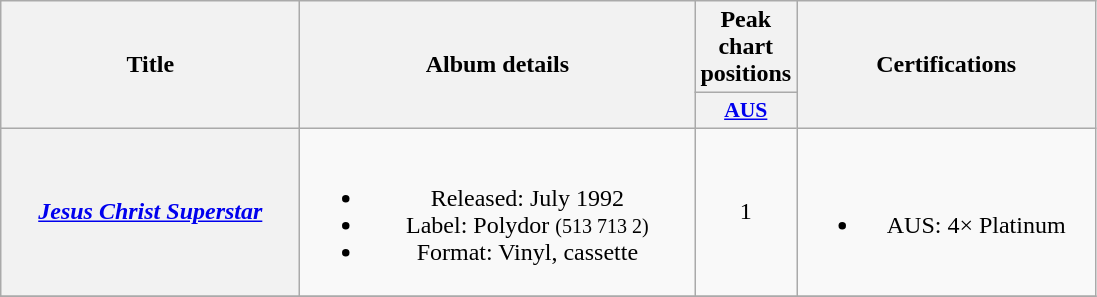<table class="wikitable plainrowheaders" style="text-align:center;" border="1">
<tr>
<th scope="col" rowspan="2" style="width:12em;">Title</th>
<th scope="col" rowspan="2" style="width:16em;">Album details</th>
<th scope="col">Peak chart positions</th>
<th scope="col" rowspan="2" style="width:12em;">Certifications</th>
</tr>
<tr>
<th scope="col" style="width:3em;font-size:90%;"><a href='#'>AUS</a><br></th>
</tr>
<tr>
<th scope="row"><em><a href='#'>Jesus Christ Superstar</a></em></th>
<td><br><ul><li>Released: July 1992</li><li>Label: Polydor <small>(513 713 2)</small></li><li>Format: Vinyl, cassette</li></ul></td>
<td>1</td>
<td><br><ul><li>AUS: 4× Platinum</li></ul></td>
</tr>
<tr>
</tr>
</table>
